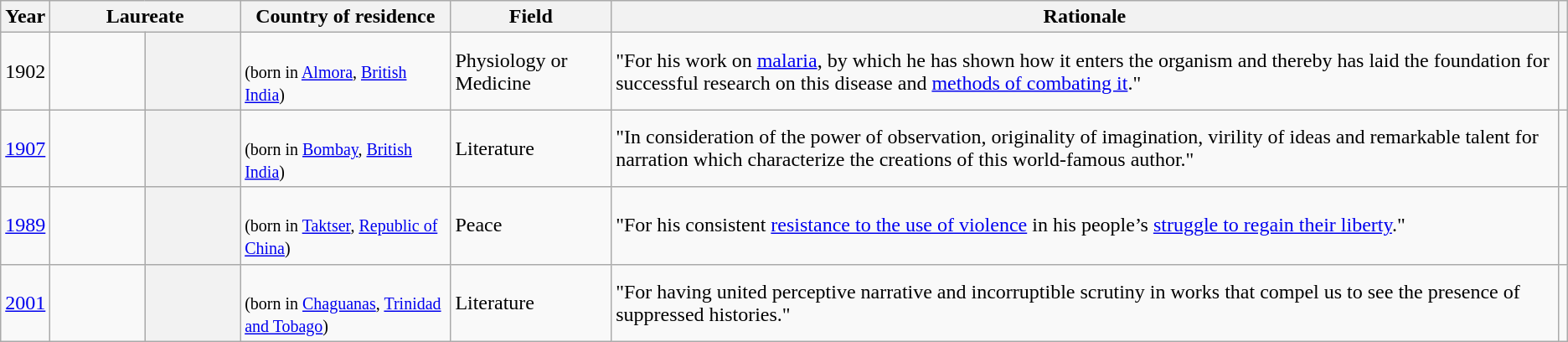<table class="wikitable sortable">
<tr>
<th scope="col">Year</th>
<th scope colspan="2" width=200px>Laureate</th>
<th scope="col">Country of residence</th>
<th scope="col">Field</th>
<th scope="col" class="unsortable">Rationale</th>
<th scope="col" class="unsortable"></th>
</tr>
<tr>
<td align="centre">1902</td>
<td></td>
<th scope=row></th>
<td><br><small>(born in <a href='#'>Almora</a>, <a href='#'>British India</a>)</small></td>
<td>Physiology or Medicine</td>
<td>"For his work on <a href='#'>malaria</a>, by which he has shown how it enters the organism and thereby has laid the foundation for successful research on this disease and <a href='#'>methods of combating it</a>."</td>
<td></td>
</tr>
<tr>
<td align="centre"><a href='#'>1907</a></td>
<td></td>
<th scope=row></th>
<td><small><br>(born in <a href='#'>Bombay</a>, <a href='#'>British India</a>)</small></td>
<td>Literature</td>
<td>"In consideration of the power of observation, originality of imagination, virility of ideas and remarkable talent for narration which characterize the creations of this world-famous author."</td>
<td></td>
</tr>
<tr>
<td align="centre"><a href='#'>1989</a></td>
<td></td>
<th scope=row></th>
<td><small><br>(born in <a href='#'>Taktser</a>, <a href='#'>Republic of China</a>)</small></td>
<td>Peace</td>
<td>"For his consistent <a href='#'>resistance to the use of violence</a> in his people’s <a href='#'>struggle to regain their liberty</a>."</td>
<td></td>
</tr>
<tr>
<td align="centre"><a href='#'>2001</a></td>
<td></td>
<th scope=row></th>
<td><br><small>(born in <a href='#'>Chaguanas</a>, <a href='#'>Trinidad and Tobago</a>)</small></td>
<td>Literature</td>
<td>"For having united perceptive narrative and incorruptible scrutiny in works that compel us to see the presence of suppressed histories."</td>
<td></td>
</tr>
</table>
